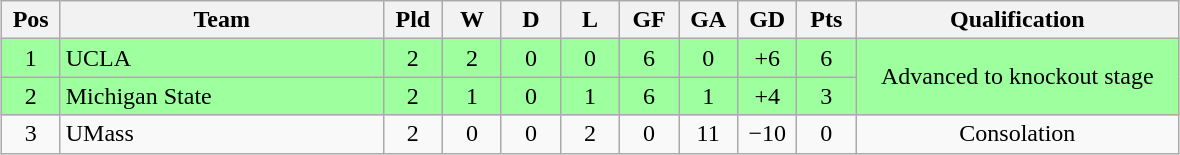<table class="wikitable" style="text-align:center; margin: 1em auto">
<tr>
<th style="width:2em">Pos</th>
<th style="width:13em">Team</th>
<th style="width:2em">Pld</th>
<th style="width:2em">W</th>
<th style="width:2em">D</th>
<th style="width:2em">L</th>
<th style="width:2em">GF</th>
<th style="width:2em">GA</th>
<th style="width:2em">GD</th>
<th style="width:2em">Pts</th>
<th style="width:13em">Qualification</th>
</tr>
<tr bgcolor="#9eff9e">
<td>1</td>
<td style="text-align:left">UCLA</td>
<td>2</td>
<td>2</td>
<td>0</td>
<td>0</td>
<td>6</td>
<td>0</td>
<td>+6</td>
<td>6</td>
<td rowspan="2">Advanced to knockout stage</td>
</tr>
<tr bgcolor="#9eff9e">
<td>2</td>
<td style="text-align:left">Michigan State</td>
<td>2</td>
<td>1</td>
<td>0</td>
<td>1</td>
<td>6</td>
<td>1</td>
<td>+4</td>
<td>3</td>
</tr>
<tr>
<td>3</td>
<td style="text-align:left">UMass</td>
<td>2</td>
<td>0</td>
<td>0</td>
<td>2</td>
<td>0</td>
<td>11</td>
<td>−10</td>
<td>0</td>
<td>Consolation</td>
</tr>
</table>
